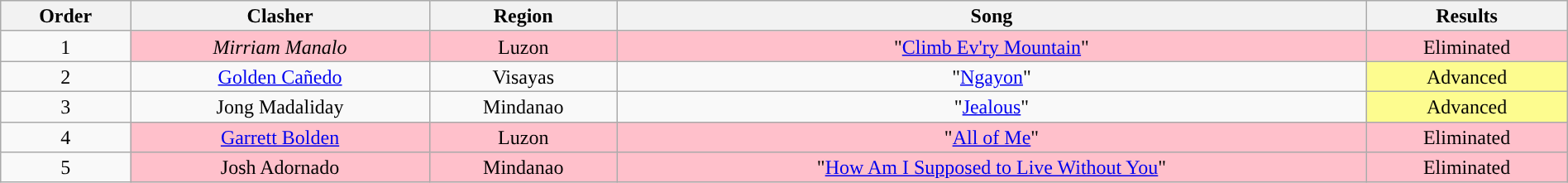<table class="wikitable" style="text-align:center; line-height:17px; width:100%;">
<tr>
<th>Order</th>
<th>Clasher</th>
<th>Region</th>
<th>Song</th>
<th>Results</th>
</tr>
<tr>
<td>1</td>
<td style="background:pink;"><em>Mirriam Manalo</em></td>
<td style="background:pink;">Luzon</td>
<td style="background:pink;">"<a href='#'>Climb Ev'ry Mountain</a>"</td>
<td style="background:pink;">Eliminated</td>
</tr>
<tr>
<td>2</td>
<td><a href='#'>Golden Cañedo</a></td>
<td>Visayas</td>
<td>"<a href='#'>Ngayon</a>"</td>
<td style="background:#fdfc8f;">Advanced</td>
</tr>
<tr>
<td>3</td>
<td>Jong Madaliday</td>
<td>Mindanao</td>
<td>"<a href='#'>Jealous</a>"</td>
<td style="background:#fdfc8f;">Advanced</td>
</tr>
<tr>
<td>4</td>
<td style="background:pink;"><a href='#'>Garrett Bolden</a></td>
<td style="background:pink;">Luzon</td>
<td style="background:pink;">"<a href='#'>All of Me</a>"</td>
<td style="background:pink;">Eliminated</td>
</tr>
<tr>
<td>5</td>
<td style="background:pink;">Josh Adornado</td>
<td style="background:pink;">Mindanao</td>
<td style="background:pink;">"<a href='#'>How Am I Supposed to Live Without You</a>"</td>
<td style="background:pink;">Eliminated</td>
</tr>
</table>
